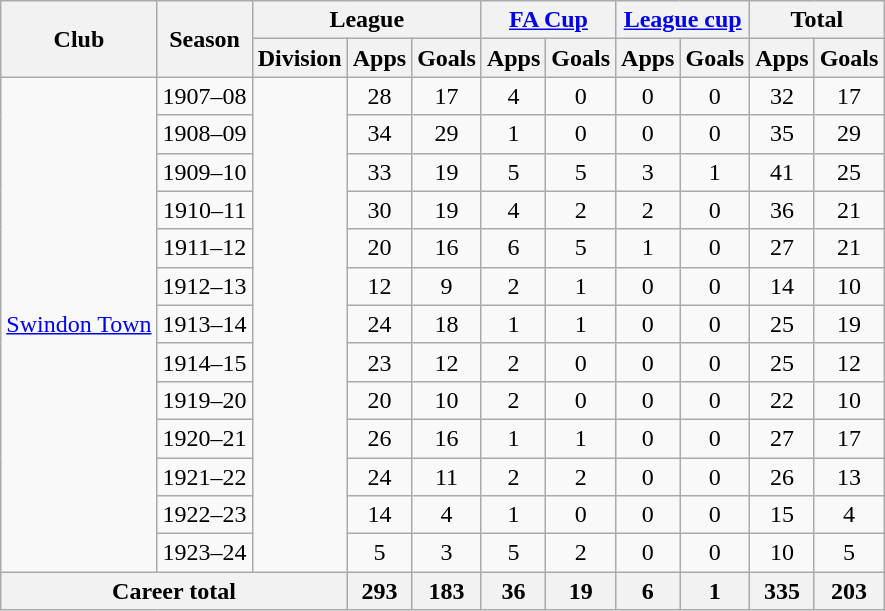<table class="wikitable" style="text-align:center">
<tr>
<th rowspan="2">Club</th>
<th rowspan="2">Season</th>
<th colspan="3">League</th>
<th colspan="2"><a href='#'>FA Cup</a></th>
<th colspan="2"><a href='#'>League cup</a></th>
<th colspan="2">Total</th>
</tr>
<tr>
<th>Division</th>
<th>Apps</th>
<th>Goals</th>
<th>Apps</th>
<th>Goals</th>
<th>Apps</th>
<th>Goals</th>
<th>Apps</th>
<th>Goals</th>
</tr>
<tr>
<td rowspan="13"><a href='#'>Swindon Town</a></td>
<td>1907–08</td>
<td rowspan="13"></td>
<td>28</td>
<td>17</td>
<td>4</td>
<td>0</td>
<td>0</td>
<td>0</td>
<td>32</td>
<td>17</td>
</tr>
<tr>
<td>1908–09</td>
<td>34</td>
<td>29</td>
<td>1</td>
<td>0</td>
<td>0</td>
<td>0</td>
<td>35</td>
<td>29</td>
</tr>
<tr>
<td>1909–10</td>
<td>33</td>
<td>19</td>
<td>5</td>
<td>5</td>
<td>3</td>
<td>1</td>
<td>41</td>
<td>25</td>
</tr>
<tr>
<td>1910–11</td>
<td>30</td>
<td>19</td>
<td>4</td>
<td>2</td>
<td>2</td>
<td>0</td>
<td>36</td>
<td>21</td>
</tr>
<tr>
<td>1911–12</td>
<td>20</td>
<td>16</td>
<td>6</td>
<td>5</td>
<td>1</td>
<td>0</td>
<td>27</td>
<td>21</td>
</tr>
<tr>
<td>1912–13</td>
<td>12</td>
<td>9</td>
<td>2</td>
<td>1</td>
<td>0</td>
<td>0</td>
<td>14</td>
<td>10</td>
</tr>
<tr>
<td>1913–14</td>
<td>24</td>
<td>18</td>
<td>1</td>
<td>1</td>
<td>0</td>
<td>0</td>
<td>25</td>
<td>19</td>
</tr>
<tr>
<td>1914–15</td>
<td>23</td>
<td>12</td>
<td>2</td>
<td>0</td>
<td>0</td>
<td>0</td>
<td>25</td>
<td>12</td>
</tr>
<tr>
<td>1919–20</td>
<td>20</td>
<td>10</td>
<td>2</td>
<td>0</td>
<td>0</td>
<td>0</td>
<td>22</td>
<td>10</td>
</tr>
<tr>
<td>1920–21</td>
<td>26</td>
<td>16</td>
<td>1</td>
<td>1</td>
<td>0</td>
<td>0</td>
<td>27</td>
<td>17</td>
</tr>
<tr>
<td>1921–22</td>
<td>24</td>
<td>11</td>
<td>2</td>
<td>2</td>
<td>0</td>
<td>0</td>
<td>26</td>
<td>13</td>
</tr>
<tr>
<td>1922–23</td>
<td>14</td>
<td>4</td>
<td>1</td>
<td>0</td>
<td>0</td>
<td>0</td>
<td>15</td>
<td>4</td>
</tr>
<tr>
<td>1923–24</td>
<td>5</td>
<td>3</td>
<td>5</td>
<td>2</td>
<td>0</td>
<td>0</td>
<td>10</td>
<td>5</td>
</tr>
<tr>
<th colspan="3">Career total</th>
<th>293</th>
<th>183</th>
<th>36</th>
<th>19</th>
<th>6</th>
<th>1</th>
<th>335</th>
<th>203</th>
</tr>
</table>
